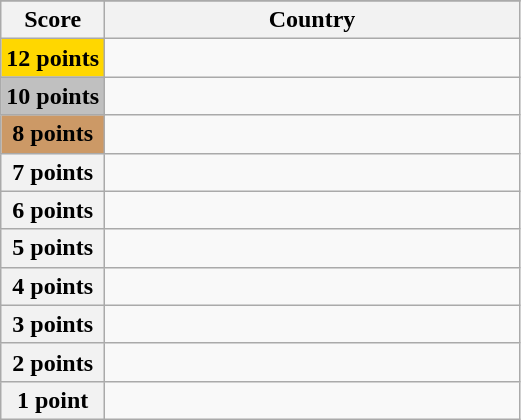<table class="wikitable">
<tr>
</tr>
<tr>
<th scope="col" width="20%">Score</th>
<th scope="col">Country</th>
</tr>
<tr>
<th scope="row" style="background:gold">12 points</th>
<td></td>
</tr>
<tr>
<th scope="row" style="background:silver">10 points</th>
<td></td>
</tr>
<tr>
<th scope="row" style="background:#CC9966">8 points</th>
<td></td>
</tr>
<tr>
<th scope="row">7 points</th>
<td></td>
</tr>
<tr>
<th scope="row">6 points</th>
<td></td>
</tr>
<tr>
<th scope="row">5 points</th>
<td></td>
</tr>
<tr>
<th scope="row">4 points</th>
<td></td>
</tr>
<tr>
<th scope="row">3 points</th>
<td></td>
</tr>
<tr>
<th scope="row">2 points</th>
<td></td>
</tr>
<tr>
<th scope="row">1 point</th>
<td></td>
</tr>
</table>
